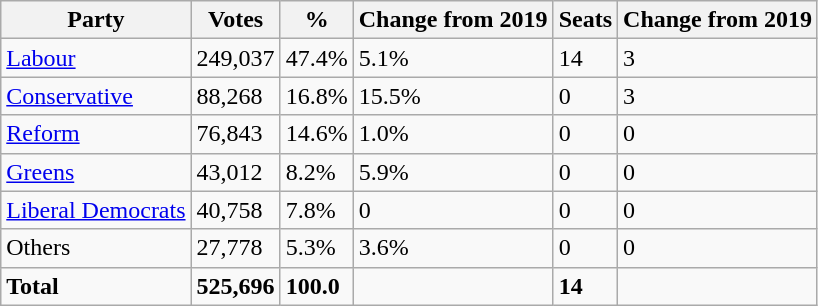<table class="wikitable">
<tr>
<th>Party</th>
<th>Votes</th>
<th>%</th>
<th>Change from 2019</th>
<th>Seats</th>
<th>Change from 2019</th>
</tr>
<tr>
<td><a href='#'>Labour</a></td>
<td>249,037</td>
<td>47.4%</td>
<td>5.1%</td>
<td>14</td>
<td>3</td>
</tr>
<tr>
<td><a href='#'>Conservative</a></td>
<td>88,268</td>
<td>16.8%</td>
<td>15.5%</td>
<td>0</td>
<td>3</td>
</tr>
<tr>
<td><a href='#'>Reform</a></td>
<td>76,843</td>
<td>14.6%</td>
<td>1.0%</td>
<td>0</td>
<td>0</td>
</tr>
<tr>
<td><a href='#'>Greens</a></td>
<td>43,012</td>
<td>8.2%</td>
<td>5.9%</td>
<td>0</td>
<td>0</td>
</tr>
<tr>
<td><a href='#'>Liberal Democrats</a></td>
<td>40,758</td>
<td>7.8%</td>
<td>0</td>
<td>0</td>
<td>0</td>
</tr>
<tr>
<td>Others</td>
<td>27,778</td>
<td>5.3%</td>
<td>3.6%</td>
<td>0</td>
<td>0</td>
</tr>
<tr>
<td><strong>Total</strong></td>
<td><strong>525,696</strong></td>
<td><strong>100.0</strong></td>
<td></td>
<td><strong>14</strong></td>
<td></td>
</tr>
</table>
